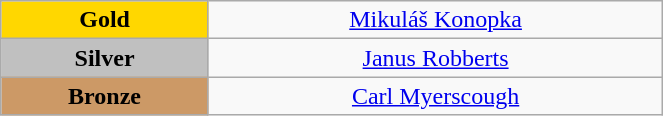<table class="wikitable" style="text-align:center; " width="35%">
<tr>
<td bgcolor="gold"><strong>Gold</strong></td>
<td><a href='#'>Mikuláš Konopka</a><br>  <small><em></em></small></td>
</tr>
<tr>
<td bgcolor="silver"><strong>Silver</strong></td>
<td><a href='#'>Janus Robberts</a><br>  <small><em></em></small></td>
</tr>
<tr>
<td bgcolor="CC9966"><strong>Bronze</strong></td>
<td><a href='#'>Carl Myerscough</a><br>  <small><em></em></small></td>
</tr>
</table>
